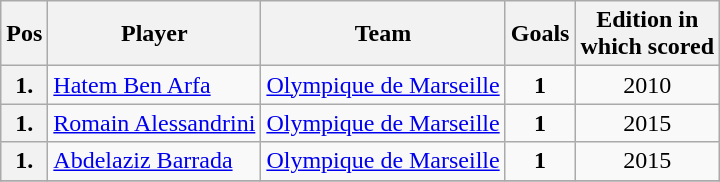<table class="wikitable sortable">
<tr>
<th>Pos</th>
<th>Player</th>
<th>Team</th>
<th>Goals</th>
<th>Edition in<br>which scored</th>
</tr>
<tr>
<th>1.</th>
<td> <a href='#'>Hatem Ben Arfa</a></td>
<td> <a href='#'>Olympique de Marseille</a></td>
<td align="center"><strong>1</strong></td>
<td align="center">2010</td>
</tr>
<tr>
<th>1.</th>
<td> <a href='#'>Romain Alessandrini</a></td>
<td> <a href='#'>Olympique de Marseille</a></td>
<td align="center"><strong>1</strong></td>
<td align="center">2015</td>
</tr>
<tr>
<th>1.</th>
<td> <a href='#'>Abdelaziz Barrada</a></td>
<td> <a href='#'>Olympique de Marseille</a></td>
<td align="center"><strong>1</strong></td>
<td align="center">2015</td>
</tr>
<tr>
</tr>
</table>
